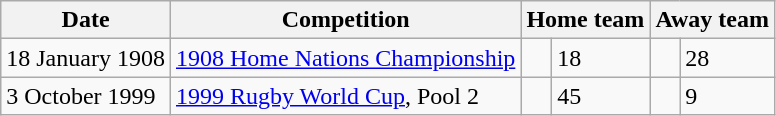<table class="wikitable">
<tr>
<th>Date</th>
<th>Competition</th>
<th colspan=2>Home team</th>
<th colspan=2>Away team</th>
</tr>
<tr>
<td>18 January 1908</td>
<td><a href='#'>1908 Home Nations Championship</a></td>
<td></td>
<td>18</td>
<td></td>
<td>28</td>
</tr>
<tr>
<td>3 October 1999</td>
<td><a href='#'>1999 Rugby World Cup</a>, Pool 2</td>
<td></td>
<td>45</td>
<td></td>
<td>9</td>
</tr>
</table>
